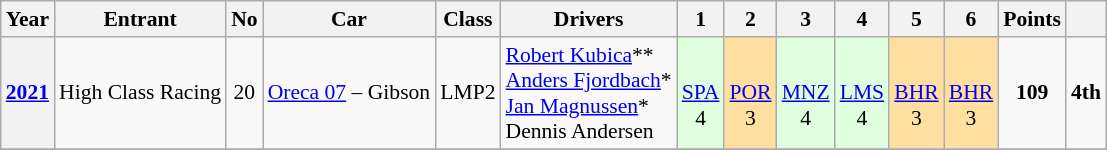<table class="wikitable" style="text-align:center; font-size:90%">
<tr>
<th>Year</th>
<th>Entrant</th>
<th>No</th>
<th>Car</th>
<th>Class</th>
<th>Drivers</th>
<th>1</th>
<th>2</th>
<th>3</th>
<th>4</th>
<th>5</th>
<th>6</th>
<th>Points</th>
<th></th>
</tr>
<tr>
<th><a href='#'>2021</a></th>
<td> High Class Racing</td>
<td>20</td>
<td><a href='#'>Oreca 07</a> – Gibson</td>
<td>LMP2</td>
<td style="text-align:left"> <a href='#'>Robert Kubica</a>**<br> <a href='#'>Anders Fjordbach</a>*<br> <a href='#'>Jan Magnussen</a>*<br> Dennis Andersen</td>
<td style="background:#dfffdf;"><br><a href='#'>SPA</a><br>4</td>
<td style="background:#ffdf9f;"><br><a href='#'>POR</a><br>3</td>
<td style="background:#dfffdf;"><br><a href='#'>MNZ</a><br>4</td>
<td style="background:#dfffdf;"><br><a href='#'>LMS</a><br>4</td>
<td style="background:#ffdf9f;"><br><a href='#'>BHR</a><br>3</td>
<td style="background:#ffdf9f;"><br><a href='#'>BHR</a><br>3</td>
<td><strong>109</strong></td>
<td><strong>4th</strong></td>
</tr>
<tr>
</tr>
</table>
